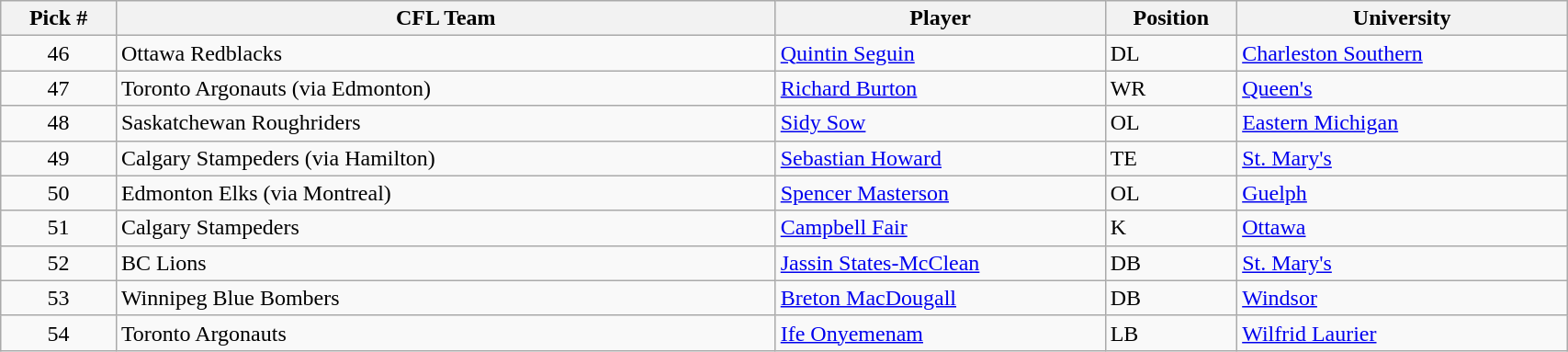<table class="wikitable" style="width: 90%">
<tr>
<th width=7%>Pick #</th>
<th width=40%>CFL Team</th>
<th width=20%>Player</th>
<th width=8%>Position</th>
<th width=20%>University</th>
</tr>
<tr>
<td align=center>46</td>
<td>Ottawa Redblacks</td>
<td><a href='#'>Quintin Seguin</a></td>
<td>DL</td>
<td><a href='#'>Charleston Southern</a></td>
</tr>
<tr>
<td align=center>47</td>
<td>Toronto Argonauts (via Edmonton)</td>
<td><a href='#'>Richard Burton</a></td>
<td>WR</td>
<td><a href='#'>Queen's</a></td>
</tr>
<tr>
<td align=center>48</td>
<td>Saskatchewan Roughriders</td>
<td><a href='#'>Sidy Sow</a></td>
<td>OL</td>
<td><a href='#'>Eastern Michigan</a></td>
</tr>
<tr>
<td align=center>49</td>
<td>Calgary Stampeders (via Hamilton)</td>
<td><a href='#'>Sebastian Howard</a></td>
<td>TE</td>
<td><a href='#'>St. Mary's</a></td>
</tr>
<tr>
<td align=center>50</td>
<td>Edmonton Elks (via Montreal)</td>
<td><a href='#'>Spencer Masterson</a></td>
<td>OL</td>
<td><a href='#'>Guelph</a></td>
</tr>
<tr>
<td align=center>51</td>
<td>Calgary Stampeders</td>
<td><a href='#'>Campbell Fair</a></td>
<td>K</td>
<td><a href='#'>Ottawa</a></td>
</tr>
<tr>
<td align=center>52</td>
<td>BC Lions</td>
<td><a href='#'>Jassin States-McClean</a></td>
<td>DB</td>
<td><a href='#'>St. Mary's</a></td>
</tr>
<tr>
<td align=center>53</td>
<td>Winnipeg Blue Bombers</td>
<td><a href='#'>Breton MacDougall</a></td>
<td>DB</td>
<td><a href='#'>Windsor</a></td>
</tr>
<tr>
<td align=center>54</td>
<td>Toronto Argonauts</td>
<td><a href='#'>Ife Onyemenam</a></td>
<td>LB</td>
<td><a href='#'>Wilfrid Laurier</a></td>
</tr>
</table>
